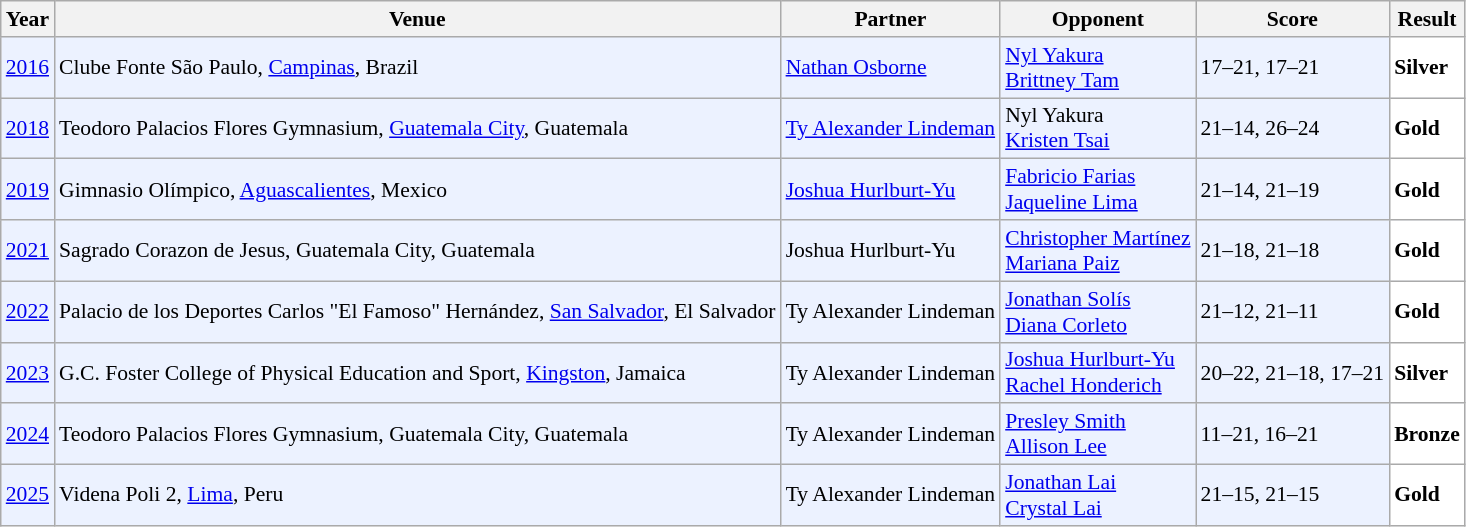<table class="sortable wikitable" style="font-size: 90%;">
<tr>
<th>Year</th>
<th>Venue</th>
<th>Partner</th>
<th>Opponent</th>
<th>Score</th>
<th>Result</th>
</tr>
<tr style="background:#ECF2FF">
<td align="center"><a href='#'>2016</a></td>
<td align="left">Clube Fonte São Paulo, <a href='#'>Campinas</a>, Brazil</td>
<td align="left"> <a href='#'>Nathan Osborne</a></td>
<td align="left"> <a href='#'>Nyl Yakura</a><br> <a href='#'>Brittney Tam</a></td>
<td align="left">17–21, 17–21</td>
<td style="text-align:left; background:white"> <strong>Silver</strong></td>
</tr>
<tr style="background:#ECF2FF">
<td align="center"><a href='#'>2018</a></td>
<td align="left">Teodoro Palacios Flores Gymnasium, <a href='#'>Guatemala City</a>, Guatemala</td>
<td align="left"> <a href='#'>Ty Alexander Lindeman</a></td>
<td align="left"> Nyl Yakura<br> <a href='#'>Kristen Tsai</a></td>
<td align="left">21–14, 26–24</td>
<td style="text-align:left; background:white"> <strong>Gold</strong></td>
</tr>
<tr style="background:#ECF2FF">
<td align="center"><a href='#'>2019</a></td>
<td align="left">Gimnasio Olímpico, <a href='#'>Aguascalientes</a>, Mexico</td>
<td align="left"> <a href='#'>Joshua Hurlburt-Yu</a></td>
<td align="left"> <a href='#'>Fabricio Farias</a><br> <a href='#'>Jaqueline Lima</a></td>
<td align="left">21–14, 21–19</td>
<td style="text-align:left; background:white"> <strong>Gold</strong></td>
</tr>
<tr style="background:#ECF2FF">
<td align="center"><a href='#'>2021</a></td>
<td align="left">Sagrado Corazon de Jesus, Guatemala City, Guatemala</td>
<td align="left"> Joshua Hurlburt-Yu</td>
<td align="left"> <a href='#'>Christopher Martínez</a><br> <a href='#'>Mariana Paiz</a></td>
<td align="left">21–18, 21–18</td>
<td style="text-align:left; background:white"> <strong>Gold</strong></td>
</tr>
<tr style="background:#ECF2FF">
<td align="center"><a href='#'>2022</a></td>
<td align="left">Palacio de los Deportes Carlos "El Famoso" Hernández, <a href='#'>San Salvador</a>, El Salvador</td>
<td align="left"> Ty Alexander Lindeman</td>
<td align="left"> <a href='#'>Jonathan Solís</a><br> <a href='#'>Diana Corleto</a></td>
<td align="left">21–12, 21–11</td>
<td style="text-align:left; background:white"> <strong>Gold</strong></td>
</tr>
<tr style="background:#ECF2FF">
<td align="center"><a href='#'>2023</a></td>
<td align="left">G.C. Foster College of Physical Education and Sport, <a href='#'>Kingston</a>, Jamaica</td>
<td align="left"> Ty Alexander Lindeman</td>
<td align="left"> <a href='#'>Joshua Hurlburt-Yu</a><br> <a href='#'>Rachel Honderich</a></td>
<td align="left">20–22, 21–18, 17–21</td>
<td style="text-align:left; background:white"> <strong>Silver</strong></td>
</tr>
<tr style="background:#ECF2FF">
<td align="center"><a href='#'>2024</a></td>
<td align="left">Teodoro Palacios Flores Gymnasium, Guatemala City, Guatemala</td>
<td align="left"> Ty Alexander Lindeman</td>
<td align="left"> <a href='#'>Presley Smith</a><br> <a href='#'>Allison Lee</a></td>
<td align="left">11–21, 16–21</td>
<td style="text-align:left; background:white"> <strong>Bronze</strong></td>
</tr>
<tr style="background:#ECF2FF">
<td align="center"><a href='#'>2025</a></td>
<td align="left">Videna Poli 2, <a href='#'>Lima</a>, Peru</td>
<td align="left"> Ty Alexander Lindeman</td>
<td align="left"> <a href='#'>Jonathan Lai</a><br> <a href='#'>Crystal Lai</a></td>
<td align="left">21–15, 21–15</td>
<td style="text-align:left; background:white"> <strong>Gold</strong></td>
</tr>
</table>
